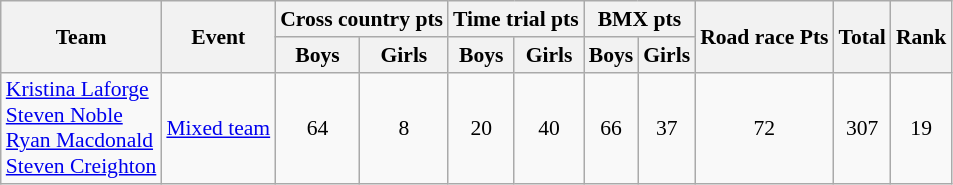<table class="wikitable" border="1" style="font-size:90%">
<tr>
<th rowspan=2>Team</th>
<th rowspan=2>Event</th>
<th colspan=2>Cross country pts</th>
<th colspan=2>Time trial pts</th>
<th colspan=2>BMX pts</th>
<th rowspan=2>Road race Pts</th>
<th rowspan=2>Total</th>
<th rowspan=2>Rank</th>
</tr>
<tr>
<th>Boys</th>
<th>Girls</th>
<th>Boys</th>
<th>Girls</th>
<th>Boys</th>
<th>Girls</th>
</tr>
<tr>
<td><a href='#'>Kristina Laforge</a><br><a href='#'>Steven Noble</a><br><a href='#'>Ryan Macdonald</a><br><a href='#'>Steven Creighton</a></td>
<td><a href='#'>Mixed team</a></td>
<td align=center>64</td>
<td align=center>8</td>
<td align=center>20</td>
<td align=center>40</td>
<td align=center>66</td>
<td align=center>37</td>
<td align=center>72</td>
<td align=center>307</td>
<td align=center>19</td>
</tr>
</table>
